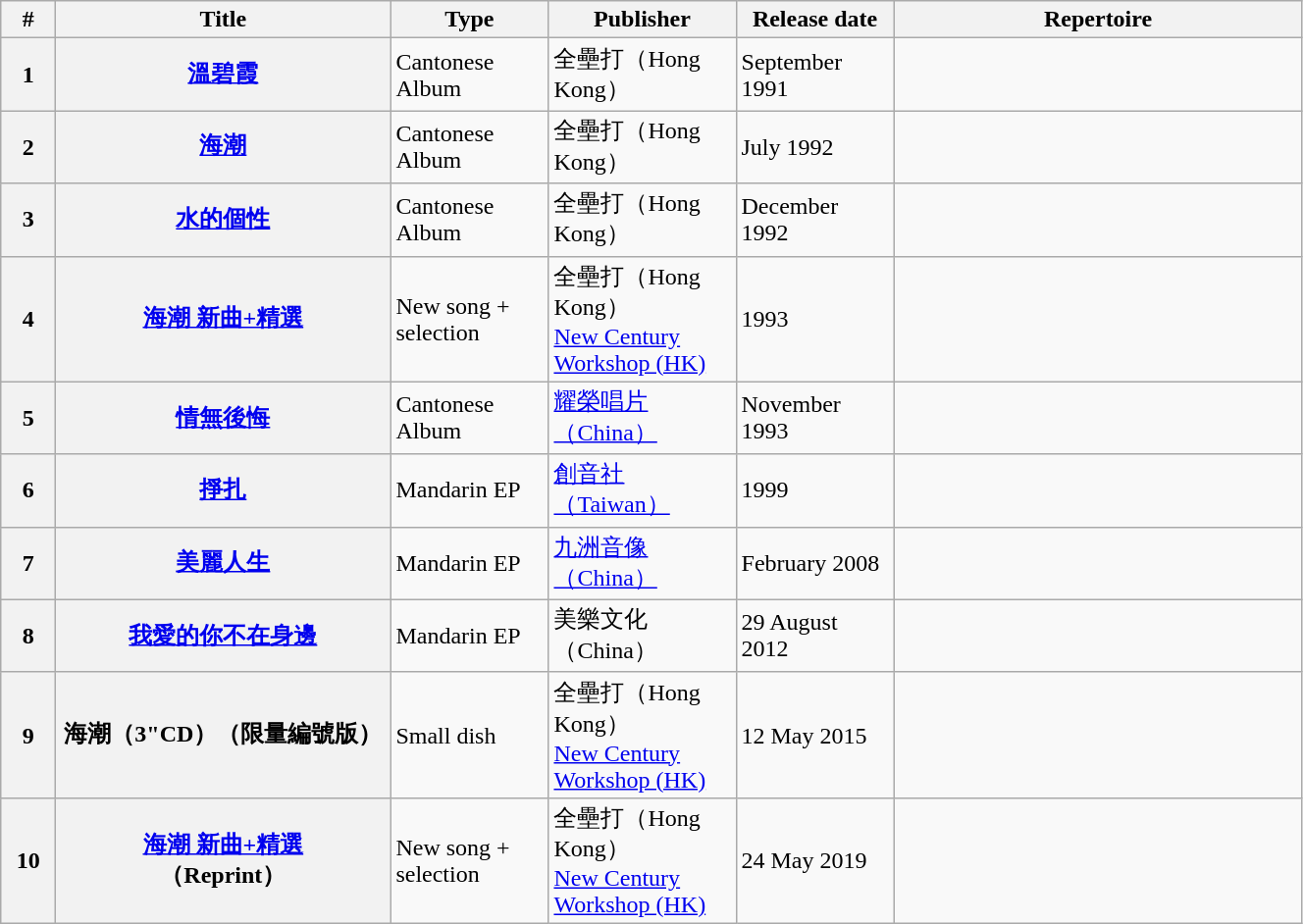<table class="wikitable">
<tr>
<th align="left" width="30px">#</th>
<th align="left" width="220px">Title</th>
<th align="left" width="100px">Type</th>
<th align="left" width="120px">Publisher</th>
<th align="left" width="100px">Release date</th>
<th align="left" width="270px">Repertoire</th>
</tr>
<tr>
<th>1</th>
<th><a href='#'>溫碧霞</a></th>
<td>Cantonese Album</td>
<td>全壘打（Hong Kong）</td>
<td>September 1991</td>
<td></td>
</tr>
<tr>
<th>2</th>
<th><a href='#'>海潮</a></th>
<td>Cantonese Album</td>
<td>全壘打（Hong Kong）</td>
<td>July 1992</td>
<td></td>
</tr>
<tr>
<th>3</th>
<th><a href='#'>水的個性</a></th>
<td>Cantonese Album</td>
<td>全壘打（Hong Kong）</td>
<td>December 1992</td>
<td></td>
</tr>
<tr>
<th>4</th>
<th><a href='#'>海潮 新曲+精選</a></th>
<td>New song + selection</td>
<td>全壘打（Hong Kong）<br><a href='#'>New Century Workshop (HK)</a></td>
<td>1993</td>
<td></td>
</tr>
<tr>
<th>5</th>
<th><a href='#'>情無後悔</a></th>
<td>Cantonese Album</td>
<td><a href='#'>耀榮唱片（China）</a></td>
<td>November 1993</td>
<td></td>
</tr>
<tr>
<th>6</th>
<th><a href='#'>掙扎</a></th>
<td>Mandarin EP</td>
<td><a href='#'>創音社（Taiwan）</a></td>
<td>1999</td>
<td></td>
</tr>
<tr>
<th>7</th>
<th><a href='#'>美麗人生</a></th>
<td>Mandarin EP</td>
<td><a href='#'>九洲音像（China）</a></td>
<td>February 2008</td>
<td></td>
</tr>
<tr>
<th>8</th>
<th><a href='#'>我愛的你不在身邊</a></th>
<td>Mandarin EP</td>
<td>美樂文化（China）</td>
<td>29 August 2012</td>
<td></td>
</tr>
<tr>
<th>9</th>
<th>海潮（3"CD）（限量編號版）</th>
<td>Small dish</td>
<td>全壘打（Hong Kong）<br><a href='#'>New Century Workshop (HK)</a></td>
<td>12 May 2015</td>
<td></td>
</tr>
<tr>
<th>10</th>
<th><a href='#'>海潮 新曲+精選</a> <br>（Reprint）</th>
<td>New song + selection</td>
<td>全壘打（Hong Kong）<br><a href='#'>New Century Workshop (HK)</a></td>
<td>24 May 2019</td>
<td></td>
</tr>
</table>
